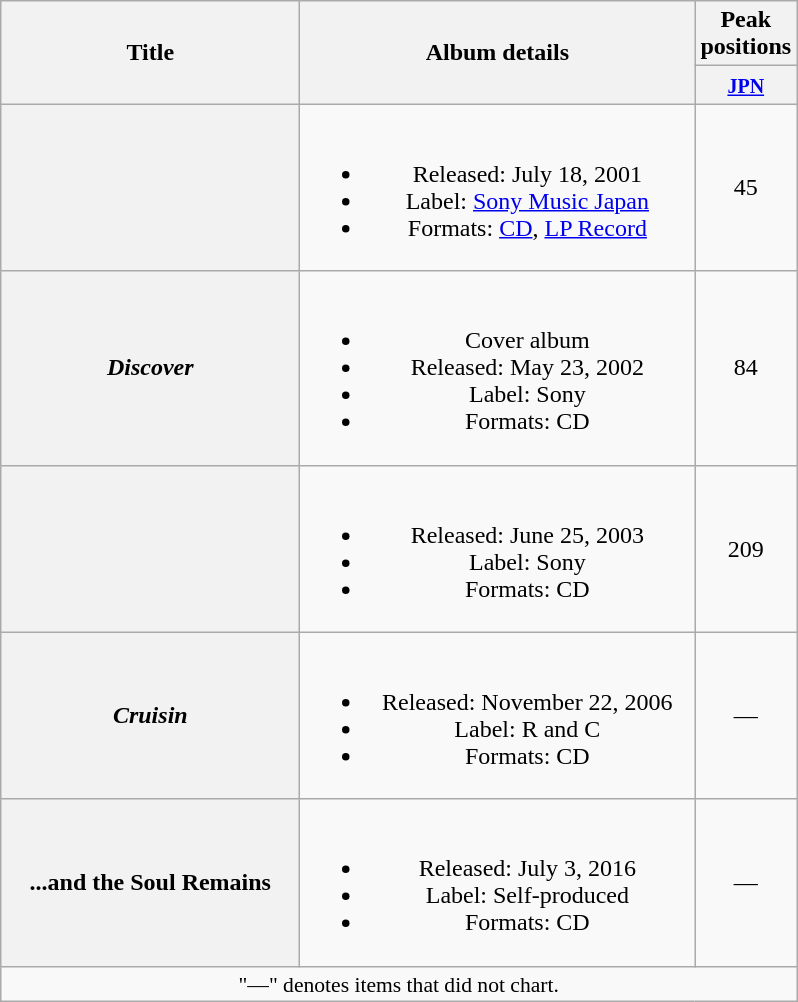<table class="wikitable plainrowheaders" style="text-align:center;">
<tr>
<th style="width:12em;" rowspan="2">Title</th>
<th style="width:16em;" rowspan="2">Album details</th>
<th colspan="1">Peak positions</th>
</tr>
<tr>
<th style="width:2.5em;"><small><a href='#'>JPN</a></small><br></th>
</tr>
<tr>
<th scope="row"></th>
<td><br><ul><li>Released: July 18, 2001 </li><li>Label: <a href='#'>Sony Music Japan</a></li><li>Formats: <a href='#'>CD</a>, <a href='#'>LP Record</a></li></ul></td>
<td>45</td>
</tr>
<tr>
<th scope="row"><em>Discover</em></th>
<td><br><ul><li>Cover album</li><li>Released: May 23, 2002 </li><li>Label: Sony</li><li>Formats: CD</li></ul></td>
<td>84</td>
</tr>
<tr>
<th scope="row"></th>
<td><br><ul><li>Released: June 25, 2003 </li><li>Label: Sony</li><li>Formats: CD</li></ul></td>
<td>209</td>
</tr>
<tr>
<th scope="row"><em>Cruisin<strong></th>
<td><br><ul><li>Released: November 22, 2006 </li><li>Label: R and C</li><li>Formats: CD</li></ul></td>
<td>—</td>
</tr>
<tr>
<th scope="row"></em>...and the Soul Remains<em></th>
<td><br><ul><li>Released: July 3, 2016 </li><li>Label: Self-produced</li><li>Formats: CD</li></ul></td>
<td>—</td>
</tr>
<tr>
<td colspan="12" align="center" style="font-size:90%;">"—" denotes items that did not chart.</td>
</tr>
</table>
